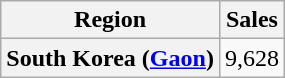<table class="wikitable plainrowheaders" style="text-align:center;">
<tr>
<th>Region</th>
<th>Sales</th>
</tr>
<tr>
<th scope=row>South Korea (<a href='#'>Gaon</a>)</th>
<td>9,628</td>
</tr>
</table>
